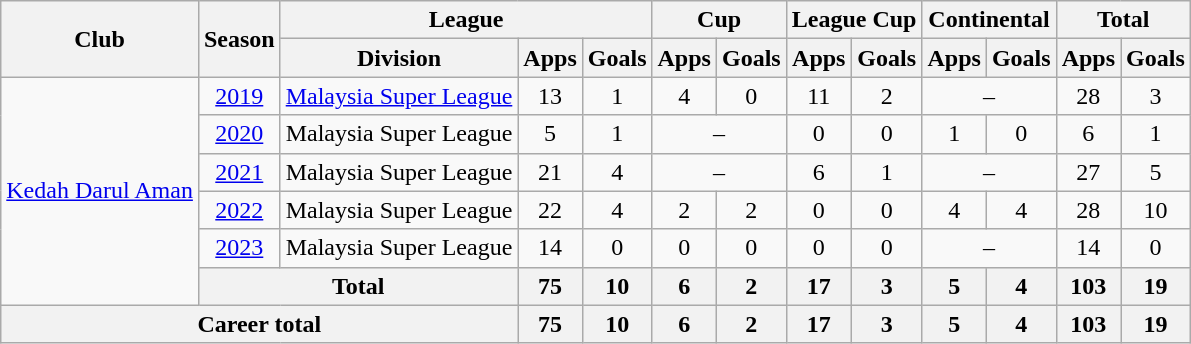<table class=wikitable style="text-align:center">
<tr>
<th rowspan=2>Club</th>
<th rowspan=2>Season</th>
<th colspan=3>League</th>
<th colspan=2>Cup</th>
<th colspan=2>League Cup</th>
<th colspan=2>Continental</th>
<th colspan=2>Total</th>
</tr>
<tr>
<th>Division</th>
<th>Apps</th>
<th>Goals</th>
<th>Apps</th>
<th>Goals</th>
<th>Apps</th>
<th>Goals</th>
<th>Apps</th>
<th>Goals</th>
<th>Apps</th>
<th>Goals</th>
</tr>
<tr>
<td rowspan="6"><a href='#'>Kedah Darul Aman</a></td>
<td><a href='#'>2019</a></td>
<td><a href='#'>Malaysia Super League</a></td>
<td>13</td>
<td>1</td>
<td>4</td>
<td>0</td>
<td>11</td>
<td>2</td>
<td colspan="2">–</td>
<td>28</td>
<td>3</td>
</tr>
<tr>
<td><a href='#'>2020</a></td>
<td>Malaysia Super League</td>
<td>5</td>
<td>1</td>
<td colspan="2">–</td>
<td>0</td>
<td>0</td>
<td>1</td>
<td>0</td>
<td>6</td>
<td>1</td>
</tr>
<tr>
<td><a href='#'>2021</a></td>
<td>Malaysia Super League</td>
<td>21</td>
<td>4</td>
<td colspan="2">–</td>
<td>6</td>
<td>1</td>
<td colspan="2">–</td>
<td>27</td>
<td>5</td>
</tr>
<tr>
<td><a href='#'>2022</a></td>
<td>Malaysia Super League</td>
<td>22</td>
<td>4</td>
<td>2</td>
<td>2</td>
<td>0</td>
<td>0</td>
<td>4</td>
<td>4</td>
<td>28</td>
<td>10</td>
</tr>
<tr>
<td><a href='#'>2023</a></td>
<td>Malaysia Super League</td>
<td>14</td>
<td>0</td>
<td>0</td>
<td>0</td>
<td>0</td>
<td>0</td>
<td colspan="2">–</td>
<td>14</td>
<td>0</td>
</tr>
<tr>
<th colspan=2>Total</th>
<th>75</th>
<th>10</th>
<th>6</th>
<th>2</th>
<th>17</th>
<th>3</th>
<th>5</th>
<th>4</th>
<th>103</th>
<th>19</th>
</tr>
<tr>
<th colspan=3>Career total</th>
<th>75</th>
<th>10</th>
<th>6</th>
<th>2</th>
<th>17</th>
<th>3</th>
<th>5</th>
<th>4</th>
<th>103</th>
<th>19</th>
</tr>
</table>
